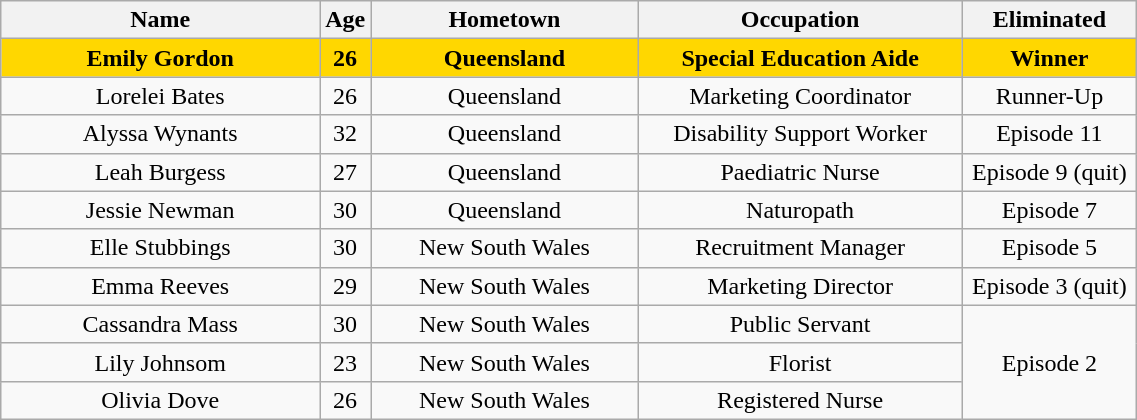<table class="wikitable plainrowheaders" style="text-align:center; width:60%; font-size:100%;">
<tr>
<th width=250>Name</th>
<th width=25>Age</th>
<th width=200>Hometown</th>
<th width=250>Occupation</th>
<th width=120>Eliminated</th>
</tr>
<tr bgcolor="gold"|>
<td><strong>Emily Gordon</strong></td>
<td><strong>26</strong></td>
<td><strong>Queensland</strong></td>
<td><strong>Special Education Aide</strong></td>
<td><strong>Winner</strong></td>
</tr>
<tr>
<td>Lorelei Bates</td>
<td>26</td>
<td>Queensland</td>
<td>Marketing Coordinator</td>
<td>Runner-Up</td>
</tr>
<tr>
<td>Alyssa Wynants</td>
<td>32</td>
<td>Queensland</td>
<td>Disability Support Worker</td>
<td>Episode 11</td>
</tr>
<tr>
<td>Leah Burgess</td>
<td>27</td>
<td>Queensland</td>
<td>Paediatric Nurse</td>
<td>Episode 9 (quit)</td>
</tr>
<tr>
<td>Jessie Newman</td>
<td>30</td>
<td>Queensland</td>
<td>Naturopath</td>
<td>Episode 7</td>
</tr>
<tr>
<td>Elle Stubbings</td>
<td>30</td>
<td>New South Wales</td>
<td>Recruitment Manager</td>
<td>Episode 5</td>
</tr>
<tr>
<td>Emma Reeves</td>
<td>29</td>
<td>New South Wales</td>
<td>Marketing Director</td>
<td>Episode 3 (quit)</td>
</tr>
<tr>
<td>Cassandra Mass</td>
<td>30</td>
<td>New South Wales</td>
<td>Public Servant</td>
<td rowspan="3">Episode 2</td>
</tr>
<tr>
<td>Lily Johnsom</td>
<td>23</td>
<td>New South Wales</td>
<td>Florist</td>
</tr>
<tr>
<td>Olivia Dove</td>
<td>26</td>
<td>New South Wales</td>
<td>Registered Nurse</td>
</tr>
</table>
